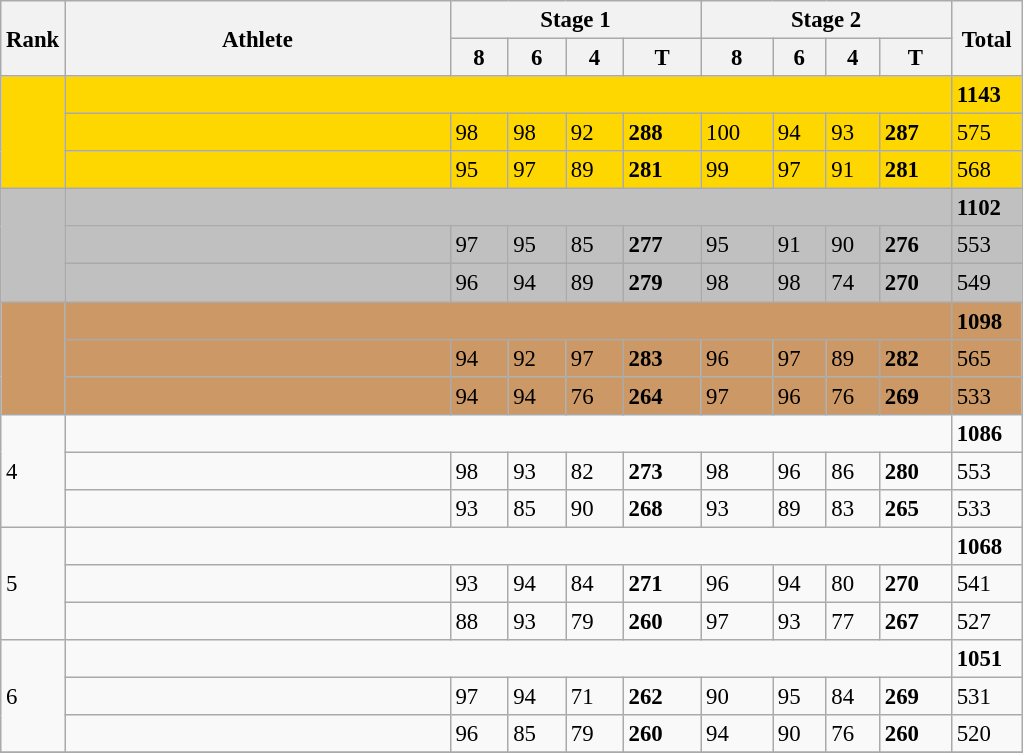<table class="wikitable" style="font-size:95%" style="width:35em;" style="text-align:center">
<tr>
<th rowspan=2>Rank</th>
<th rowspan=2 width=250>Athlete</th>
<th colspan=4 width=160>Stage 1</th>
<th colspan=4 width=160>Stage 2</th>
<th rowspan=2 width=40>Total</th>
</tr>
<tr>
<th>8</th>
<th>6</th>
<th>4</th>
<th>T</th>
<th>8</th>
<th>6</th>
<th>4</th>
<th>T</th>
</tr>
<tr bgcolor=gold>
<td rowspan=3></td>
<td colspan=9 align=left></td>
<td><strong>1143</strong></td>
</tr>
<tr bgcolor=gold>
<td align=left></td>
<td>98</td>
<td>98</td>
<td>92</td>
<td><strong>288</strong></td>
<td>100</td>
<td>94</td>
<td>93</td>
<td><strong>287</strong></td>
<td>575</td>
</tr>
<tr bgcolor=gold>
<td align=left></td>
<td>95</td>
<td>97</td>
<td>89</td>
<td><strong>281</strong></td>
<td>99</td>
<td>97</td>
<td>91</td>
<td><strong>281</strong></td>
<td>568</td>
</tr>
<tr bgcolor=silver>
<td rowspan=3></td>
<td colspan=9 align=left></td>
<td><strong>1102</strong></td>
</tr>
<tr bgcolor=silver>
<td align=left></td>
<td>97</td>
<td>95</td>
<td>85</td>
<td><strong>277</strong></td>
<td>95</td>
<td>91</td>
<td>90</td>
<td><strong>276</strong></td>
<td>553</td>
</tr>
<tr bgcolor=silver>
<td align=left></td>
<td>96</td>
<td>94</td>
<td>89</td>
<td><strong>279</strong></td>
<td>98</td>
<td>98</td>
<td>74</td>
<td><strong>270</strong></td>
<td>549</td>
</tr>
<tr bgcolor=cc9966>
<td rowspan=3></td>
<td colspan=9 align=left></td>
<td><strong>1098</strong></td>
</tr>
<tr bgcolor=cc9966>
<td align=left></td>
<td>94</td>
<td>92</td>
<td>97</td>
<td><strong>283</strong></td>
<td>96</td>
<td>97</td>
<td>89</td>
<td><strong>282</strong></td>
<td>565</td>
</tr>
<tr bgcolor=cc9966>
<td align=left></td>
<td>94</td>
<td>94</td>
<td>76</td>
<td><strong>264</strong></td>
<td>97</td>
<td>96</td>
<td>76</td>
<td><strong>269</strong></td>
<td>533</td>
</tr>
<tr>
<td rowspan=3>4</td>
<td colspan=9 align=left></td>
<td><strong>1086</strong></td>
</tr>
<tr>
<td align=left></td>
<td>98</td>
<td>93</td>
<td>82</td>
<td><strong>273</strong></td>
<td>98</td>
<td>96</td>
<td>86</td>
<td><strong>280</strong></td>
<td>553</td>
</tr>
<tr>
<td align=left></td>
<td>93</td>
<td>85</td>
<td>90</td>
<td><strong>268</strong></td>
<td>93</td>
<td>89</td>
<td>83</td>
<td><strong>265</strong></td>
<td>533</td>
</tr>
<tr>
<td rowspan=3>5</td>
<td colspan=9 align=left></td>
<td><strong>1068</strong></td>
</tr>
<tr>
<td align=left></td>
<td>93</td>
<td>94</td>
<td>84</td>
<td><strong>271</strong></td>
<td>96</td>
<td>94</td>
<td>80</td>
<td><strong>270</strong></td>
<td>541</td>
</tr>
<tr>
<td align=left></td>
<td>88</td>
<td>93</td>
<td>79</td>
<td><strong>260</strong></td>
<td>97</td>
<td>93</td>
<td>77</td>
<td><strong>267</strong></td>
<td>527</td>
</tr>
<tr>
<td rowspan=3>6</td>
<td colspan=9 align=left></td>
<td><strong>1051</strong></td>
</tr>
<tr>
<td align=left></td>
<td>97</td>
<td>94</td>
<td>71</td>
<td><strong>262</strong></td>
<td>90</td>
<td>95</td>
<td>84</td>
<td><strong>269</strong></td>
<td>531</td>
</tr>
<tr>
<td align=left></td>
<td>96</td>
<td>85</td>
<td>79</td>
<td><strong>260</strong></td>
<td>94</td>
<td>90</td>
<td>76</td>
<td><strong>260</strong></td>
<td>520</td>
</tr>
<tr>
</tr>
</table>
